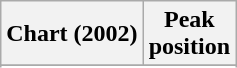<table class="wikitable sortable plainrowheaders" style="text-align:center">
<tr>
<th scope="col">Chart (2002)</th>
<th scope="col">Peak<br>position</th>
</tr>
<tr>
</tr>
<tr>
</tr>
<tr>
</tr>
</table>
